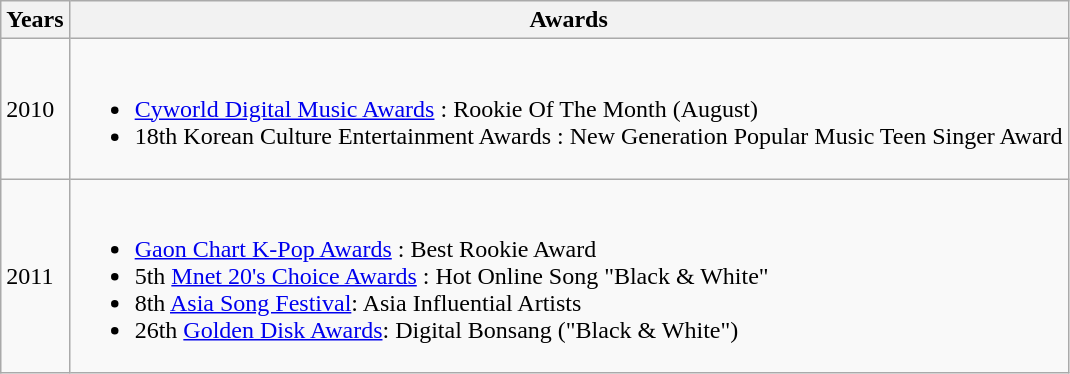<table class="wikitable">
<tr>
<th>Years</th>
<th>Awards</th>
</tr>
<tr>
<td>2010</td>
<td><br><ul><li><a href='#'>Cyworld Digital Music Awards</a> : Rookie Of The Month (August)</li><li>18th Korean Culture Entertainment Awards : New Generation Popular Music Teen Singer Award</li></ul></td>
</tr>
<tr>
<td>2011</td>
<td><br><ul><li><a href='#'>Gaon Chart K-Pop Awards</a> : Best Rookie Award</li><li>5th <a href='#'>Mnet 20's Choice Awards</a> : Hot Online Song "Black & White"</li><li>8th <a href='#'>Asia Song Festival</a>: Asia Influential Artists</li><li>26th <a href='#'>Golden Disk Awards</a>: Digital Bonsang ("Black & White")</li></ul></td>
</tr>
</table>
